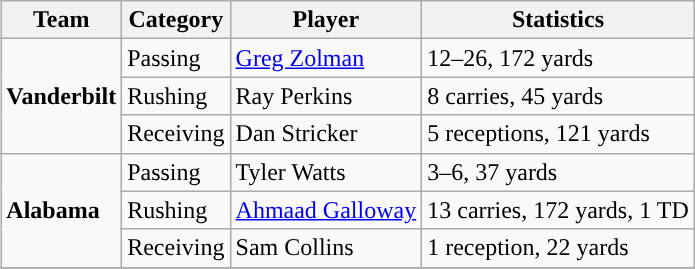<table class="wikitable" style="float: right;">
<tr>
<th>Team</th>
<th>Category</th>
<th>Player</th>
<th>Statistics</th>
</tr>
<tr>
<td rowspan=3><strong>Vanderbilt</strong></td>
<td>Passing</td>
<td><a href='#'>Greg Zolman</a></td>
<td>12–26, 172 yards</td>
</tr>
<tr>
<td>Rushing</td>
<td>Ray Perkins</td>
<td>8 carries, 45 yards</td>
</tr>
<tr>
<td>Receiving</td>
<td>Dan Stricker</td>
<td>5 receptions, 121 yards</td>
</tr>
<tr>
<td rowspan=3><strong>Alabama</strong></td>
<td>Passing</td>
<td>Tyler Watts</td>
<td>3–6, 37 yards</td>
</tr>
<tr>
<td>Rushing</td>
<td><a href='#'>Ahmaad Galloway</a></td>
<td>13 carries, 172 yards, 1 TD</td>
</tr>
<tr>
<td>Receiving</td>
<td>Sam Collins</td>
<td>1 reception, 22 yards</td>
</tr>
<tr>
</tr>
</table>
